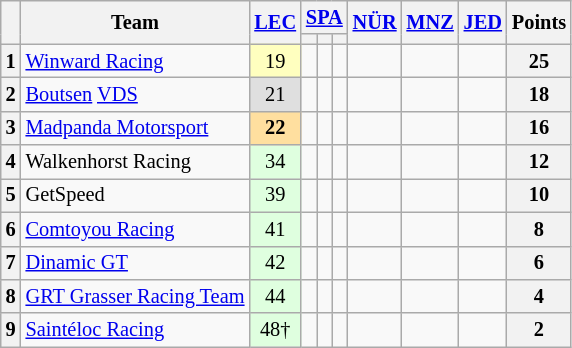<table class="wikitable mw-collapsible mw-collapsed" style="font-size:85%; text-align:center;">
<tr>
<th rowspan="2"></th>
<th rowspan="2">Team</th>
<th rowspan="2"><a href='#'>LEC</a><br></th>
<th colspan="3"><a href='#'>SPA</a><br></th>
<th rowspan="2"><a href='#'>NÜR</a><br></th>
<th rowspan="2"><a href='#'>MNZ</a><br></th>
<th rowspan="2"><a href='#'>JED</a><br></th>
<th rowspan="2">Points</th>
</tr>
<tr>
<th></th>
<th></th>
<th></th>
</tr>
<tr>
<th>1</th>
<td align="left"> <a href='#'>Winward Racing</a></td>
<td style="background:#ffffbf;">19</td>
<td style="background:#;"></td>
<td style="background:#;"></td>
<td style="background:#;"></td>
<td style="background:#;"></td>
<td style="background:#;"></td>
<td style="background:#;"></td>
<th>25</th>
</tr>
<tr>
<th>2</th>
<td align="left"> <a href='#'>Boutsen</a> <a href='#'>VDS</a></td>
<td style="background:#DFDFDF;">21</td>
<td style="background:#;"></td>
<td style="background:#;"></td>
<td style="background:#;"></td>
<td style="background:#;"></td>
<td style="background:#;"></td>
<td style="background:#;"></td>
<th>18</th>
</tr>
<tr>
<th>3</th>
<td align="left"> <a href='#'>Madpanda Motorsport</a></td>
<td style="background:#FFDF9F;"><strong>22</strong></td>
<td style="background:#;"></td>
<td style="background:#;"></td>
<td style="background:#;"></td>
<td style="background:#;"></td>
<td style="background:#;"></td>
<td style="background:#;"></td>
<th>16</th>
</tr>
<tr>
<th>4</th>
<td align="left"> Walkenhorst Racing</td>
<td style="background:#DFFFDF;">34</td>
<td style="background:#;"></td>
<td style="background:#;"></td>
<td style="background:#;"></td>
<td style="background:#;"></td>
<td style="background:#;"></td>
<td style="background:#;"></td>
<th>12</th>
</tr>
<tr>
<th>5</th>
<td align="left"> GetSpeed</td>
<td style="background:#DFFFDF;">39</td>
<td style="background:#;"></td>
<td style="background:#;"></td>
<td style="background:#;"></td>
<td style="background:#;"></td>
<td style="background:#;"></td>
<td style="background:#;"></td>
<th>10</th>
</tr>
<tr>
<th>6</th>
<td align="left"> <a href='#'>Comtoyou Racing</a></td>
<td style="background:#DFFFDF;">41</td>
<td style="background:#;"></td>
<td style="background:#;"></td>
<td style="background:#;"></td>
<td style="background:#;"></td>
<td style="background:#;"></td>
<td style="background:#;"></td>
<th>8</th>
</tr>
<tr>
<th>7</th>
<td align="left"> <a href='#'>Dinamic GT</a></td>
<td style="background:#DFFFDF;">42</td>
<td style="background:#;"></td>
<td style="background:#;"></td>
<td style="background:#;"></td>
<td style="background:#;"></td>
<td style="background:#;"></td>
<td style="background:#;"></td>
<th>6</th>
</tr>
<tr>
<th>8</th>
<td align="left"> <a href='#'>GRT Grasser Racing Team</a></td>
<td style="background:#DFFFDF;">44</td>
<td style="background:#;"></td>
<td style="background:#;"></td>
<td style="background:#;"></td>
<td style="background:#;"></td>
<td style="background:#;"></td>
<td style="background:#;"></td>
<th>4</th>
</tr>
<tr>
<th>9</th>
<td align="left"> <a href='#'>Saintéloc Racing</a></td>
<td style="background:#DFFFDF;">48†</td>
<td style="background:#;"></td>
<td style="background:#;"></td>
<td style="background:#;"></td>
<td style="background:#;"></td>
<td style="background:#;"></td>
<td style="background:#;"></td>
<th>2</th>
</tr>
</table>
